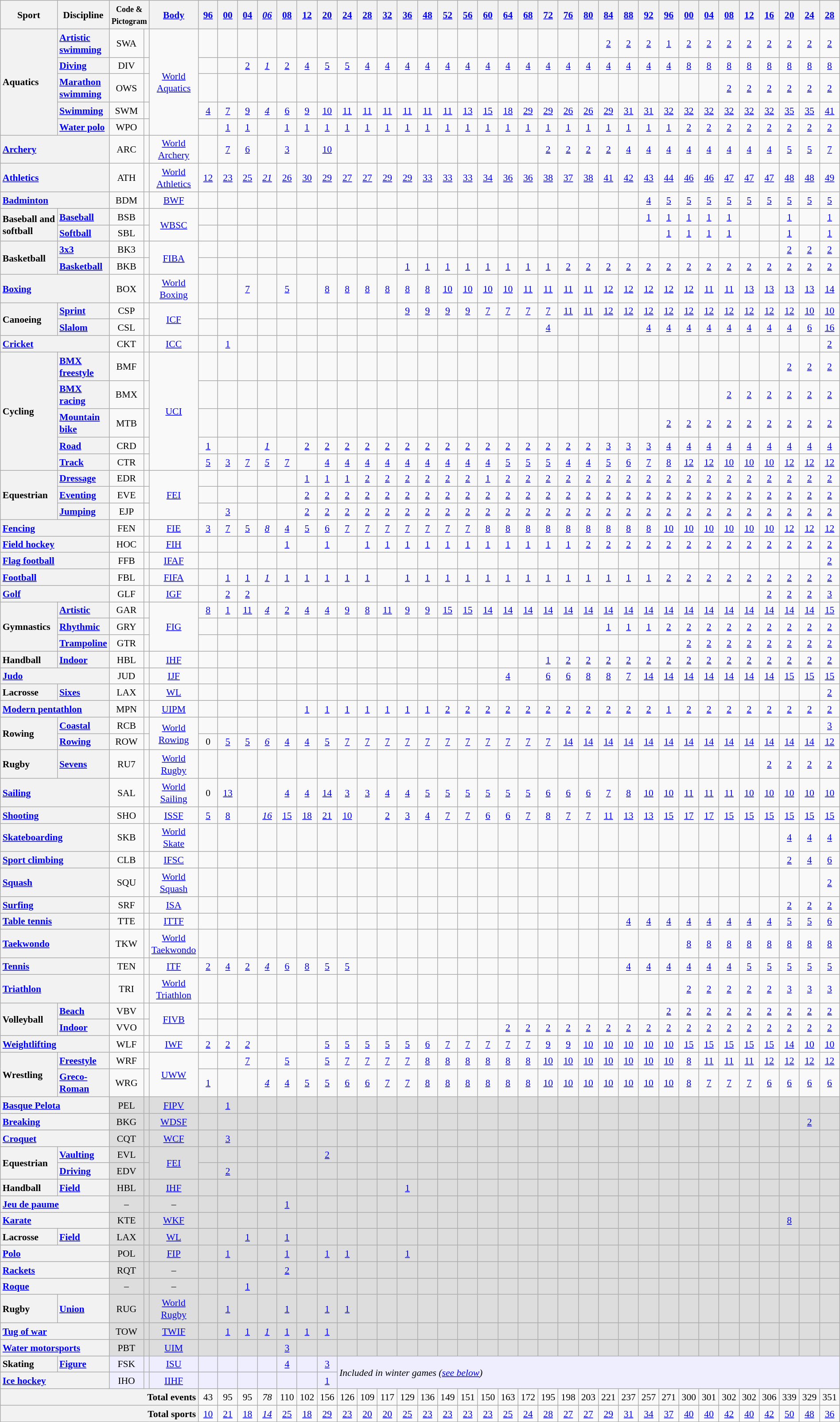<table class="wikitable sortable collapsible sticky-table-row1 sort-under-center" style="margin:0.5em auto;font-size:90%;line-height:1.25;text-align:center">
<tr>
<th scope="col">Sport</th>
<th scope="col">Discipline</th>
<th scope="col" colspan="2"><small>Code & Pictogram</small></th>
<th scope="col"><a href='#'>Body</a></th>
<th scope="col" style="width:2em" data-sort-type=number><a href='#'>96</a></th>
<th scope="col" style="width:2em" data-sort-type=number><a href='#'>00</a></th>
<th scope="col" style="width:2em" data-sort-type=number><a href='#'>04</a></th>
<th scope="col" style="width:2em" data-sort-type=number><em><a href='#'>06</a></em></th>
<th scope="col" style="width:2em" data-sort-type=number><a href='#'>08</a></th>
<th scope="col" style="width:2em" data-sort-type=number><a href='#'>12</a></th>
<th scope="col" style="width:2em" data-sort-type=number><a href='#'>20</a></th>
<th scope="col" style="width:2em" data-sort-type=number><a href='#'>24</a></th>
<th scope="col" style="width:2em" data-sort-type=number><a href='#'>28</a></th>
<th scope="col" style="width:2em" data-sort-type=number><a href='#'>32</a></th>
<th scope="col" style="width:2em" data-sort-type=number><a href='#'>36</a></th>
<th scope="col" style="width:2em" data-sort-type=number><a href='#'>48</a></th>
<th scope="col" style="width:2em" data-sort-type=number><a href='#'>52</a></th>
<th scope="col" style="width:2em" data-sort-type=number><a href='#'>56</a></th>
<th scope="col" style="width:2em" data-sort-type=number><a href='#'>60</a></th>
<th scope="col" style="width:2em" data-sort-type=number><a href='#'>64</a></th>
<th scope="col" style="width:2em" data-sort-type=number><a href='#'>68</a></th>
<th scope="col" style="width:2em" data-sort-type=number><a href='#'>72</a></th>
<th scope="col" style="width:2em" data-sort-type=number><a href='#'>76</a></th>
<th scope="col" style="width:2em" data-sort-type=number><a href='#'>80</a></th>
<th scope="col" style="width:2em" data-sort-type=number><a href='#'>84</a></th>
<th scope="col" style="width:2em" data-sort-type=number><a href='#'>88</a></th>
<th scope="col" style="width:2em" data-sort-type=number><a href='#'>92</a></th>
<th scope="col" style="width:2em" data-sort-type=number><a href='#'>96</a></th>
<th scope="col" style="width:2em" data-sort-type=number><a href='#'>00</a></th>
<th scope="col" style="width:2em" data-sort-type=number><a href='#'>04</a></th>
<th scope="col" style="width:2em" data-sort-type=number><a href='#'>08</a></th>
<th scope="col" style="width:2em" data-sort-type=number><a href='#'>12</a></th>
<th scope="col" style="width:2em" data-sort-type=number><a href='#'>16</a></th>
<th scope="col" style="width:2em" data-sort-type=number><a href='#'>20</a></th>
<th scope="col" style="width:2em" data-sort-type=number><a href='#'>24</a></th>
<th scope="col" style="width:2em" data-sort-type=number><a href='#'>28</a></th>
</tr>
<tr>
<th scope="rowgroup" rowspan="5" style="text-align:left">Aquatics</th>
<th scope="row" style="text-align:left"><a href='#'>Artistic swimming</a></th>
<td>SWA</td>
<td></td>
<td rowspan="5"><a href='#'>World Aquatics</a></td>
<td></td>
<td></td>
<td></td>
<td></td>
<td></td>
<td></td>
<td></td>
<td></td>
<td></td>
<td></td>
<td></td>
<td></td>
<td></td>
<td></td>
<td></td>
<td></td>
<td></td>
<td></td>
<td></td>
<td></td>
<td><a href='#'>2</a></td>
<td><a href='#'>2</a></td>
<td><a href='#'>2</a></td>
<td><a href='#'>1</a></td>
<td><a href='#'>2</a></td>
<td><a href='#'>2</a></td>
<td><a href='#'>2</a></td>
<td><a href='#'>2</a></td>
<td><a href='#'>2</a></td>
<td><a href='#'>2</a></td>
<td><a href='#'>2</a></td>
<td><a href='#'>2</a></td>
</tr>
<tr>
<th scope="row" style="text-align:left"><a href='#'>Diving</a></th>
<td>DIV</td>
<td></td>
<td></td>
<td></td>
<td><a href='#'>2</a></td>
<td><a href='#'><em>1</em></a></td>
<td><a href='#'>2</a></td>
<td><a href='#'>4</a></td>
<td><a href='#'>5</a></td>
<td><a href='#'>5</a></td>
<td><a href='#'>4</a></td>
<td><a href='#'>4</a></td>
<td><a href='#'>4</a></td>
<td><a href='#'>4</a></td>
<td><a href='#'>4</a></td>
<td><a href='#'>4</a></td>
<td><a href='#'>4</a></td>
<td><a href='#'>4</a></td>
<td><a href='#'>4</a></td>
<td><a href='#'>4</a></td>
<td><a href='#'>4</a></td>
<td><a href='#'>4</a></td>
<td><a href='#'>4</a></td>
<td><a href='#'>4</a></td>
<td><a href='#'>4</a></td>
<td><a href='#'>4</a></td>
<td><a href='#'>8</a></td>
<td><a href='#'>8</a></td>
<td><a href='#'>8</a></td>
<td><a href='#'>8</a></td>
<td><a href='#'>8</a></td>
<td><a href='#'>8</a></td>
<td><a href='#'>8</a></td>
<td><a href='#'>8</a></td>
</tr>
<tr>
<th scope="row" style="text-align:left"><a href='#'>Marathon swimming</a></th>
<td>OWS</td>
<td></td>
<td></td>
<td></td>
<td></td>
<td></td>
<td></td>
<td></td>
<td></td>
<td></td>
<td></td>
<td></td>
<td></td>
<td></td>
<td></td>
<td></td>
<td></td>
<td></td>
<td></td>
<td></td>
<td></td>
<td></td>
<td></td>
<td></td>
<td></td>
<td></td>
<td></td>
<td></td>
<td><a href='#'>2</a></td>
<td><a href='#'>2</a></td>
<td><a href='#'>2</a></td>
<td><a href='#'>2</a></td>
<td><a href='#'>2</a></td>
<td><a href='#'>2</a></td>
</tr>
<tr>
<th scope="row" style="text-align:left"><a href='#'>Swimming</a></th>
<td>SWM</td>
<td></td>
<td><a href='#'>4</a></td>
<td><a href='#'>7</a></td>
<td><a href='#'>9</a></td>
<td><a href='#'><em>4</em></a></td>
<td><a href='#'>6</a></td>
<td><a href='#'>9</a></td>
<td><a href='#'>10</a></td>
<td><a href='#'>11</a></td>
<td><a href='#'>11</a></td>
<td><a href='#'>11</a></td>
<td><a href='#'>11</a></td>
<td><a href='#'>11</a></td>
<td><a href='#'>11</a></td>
<td><a href='#'>13</a></td>
<td><a href='#'>15</a></td>
<td><a href='#'>18</a></td>
<td><a href='#'>29</a></td>
<td><a href='#'>29</a></td>
<td><a href='#'>26</a></td>
<td><a href='#'>26</a></td>
<td><a href='#'>29</a></td>
<td><a href='#'>31</a></td>
<td><a href='#'>31</a></td>
<td><a href='#'>32</a></td>
<td><a href='#'>32</a></td>
<td><a href='#'>32</a></td>
<td><a href='#'>32</a></td>
<td><a href='#'>32</a></td>
<td><a href='#'>32</a></td>
<td><a href='#'>35</a></td>
<td><a href='#'>35</a></td>
<td><a href='#'>41</a></td>
</tr>
<tr>
<th scope="row" style="text-align:left"><a href='#'>Water polo</a></th>
<td>WPO</td>
<td></td>
<td></td>
<td><a href='#'>1</a></td>
<td><a href='#'>1</a></td>
<td></td>
<td><a href='#'>1</a></td>
<td><a href='#'>1</a></td>
<td><a href='#'>1</a></td>
<td><a href='#'>1</a></td>
<td><a href='#'>1</a></td>
<td><a href='#'>1</a></td>
<td><a href='#'>1</a></td>
<td><a href='#'>1</a></td>
<td><a href='#'>1</a></td>
<td><a href='#'>1</a></td>
<td><a href='#'>1</a></td>
<td><a href='#'>1</a></td>
<td><a href='#'>1</a></td>
<td><a href='#'>1</a></td>
<td><a href='#'>1</a></td>
<td><a href='#'>1</a></td>
<td><a href='#'>1</a></td>
<td><a href='#'>1</a></td>
<td><a href='#'>1</a></td>
<td><a href='#'>1</a></td>
<td><a href='#'>2</a></td>
<td><a href='#'>2</a></td>
<td><a href='#'>2</a></td>
<td><a href='#'>2</a></td>
<td><a href='#'>2</a></td>
<td><a href='#'>2</a></td>
<td><a href='#'>2</a></td>
<td><a href='#'>2</a></td>
</tr>
<tr>
<th scope="row" colspan="2" style="text-align:left"><a href='#'>Archery</a></th>
<td>ARC</td>
<td></td>
<td><a href='#'>World Archery</a></td>
<td></td>
<td><a href='#'>7</a></td>
<td><a href='#'>6</a></td>
<td></td>
<td><a href='#'>3</a></td>
<td></td>
<td><a href='#'>10</a></td>
<td></td>
<td></td>
<td></td>
<td></td>
<td></td>
<td></td>
<td></td>
<td></td>
<td></td>
<td></td>
<td><a href='#'>2</a></td>
<td><a href='#'>2</a></td>
<td><a href='#'>2</a></td>
<td><a href='#'>2</a></td>
<td><a href='#'>4</a></td>
<td><a href='#'>4</a></td>
<td><a href='#'>4</a></td>
<td><a href='#'>4</a></td>
<td><a href='#'>4</a></td>
<td><a href='#'>4</a></td>
<td><a href='#'>4</a></td>
<td><a href='#'>4</a></td>
<td><a href='#'>5</a></td>
<td><a href='#'>5</a></td>
<td><a href='#'>7</a></td>
</tr>
<tr>
<th scope="row" colspan="2" style="text-align:left"><a href='#'>Athletics</a></th>
<td>ATH</td>
<td></td>
<td><a href='#'>World Athletics</a></td>
<td><a href='#'>12</a></td>
<td><a href='#'>23</a></td>
<td><a href='#'>25</a></td>
<td><a href='#'><em>21</em></a></td>
<td><a href='#'>26</a></td>
<td><a href='#'>30</a></td>
<td><a href='#'>29</a></td>
<td><a href='#'>27</a></td>
<td><a href='#'>27</a></td>
<td><a href='#'>29</a></td>
<td><a href='#'>29</a></td>
<td><a href='#'>33</a></td>
<td><a href='#'>33</a></td>
<td><a href='#'>33</a></td>
<td><a href='#'>34</a></td>
<td><a href='#'>36</a></td>
<td><a href='#'>36</a></td>
<td><a href='#'>38</a></td>
<td><a href='#'>37</a></td>
<td><a href='#'>38</a></td>
<td><a href='#'>41</a></td>
<td><a href='#'>42</a></td>
<td><a href='#'>43</a></td>
<td><a href='#'>44</a></td>
<td><a href='#'>46</a></td>
<td><a href='#'>46</a></td>
<td><a href='#'>47</a></td>
<td><a href='#'>47</a></td>
<td><a href='#'>47</a></td>
<td><a href='#'>48</a></td>
<td><a href='#'>48</a></td>
<td><a href='#'>49</a></td>
</tr>
<tr>
<th scope="row" colspan="2" style="text-align:left"><a href='#'>Badminton</a></th>
<td>BDM</td>
<td></td>
<td><a href='#'>BWF</a></td>
<td></td>
<td></td>
<td></td>
<td></td>
<td></td>
<td></td>
<td></td>
<td></td>
<td></td>
<td></td>
<td></td>
<td></td>
<td></td>
<td></td>
<td></td>
<td></td>
<td></td>
<td></td>
<td></td>
<td></td>
<td></td>
<td></td>
<td><a href='#'>4</a></td>
<td><a href='#'>5</a></td>
<td><a href='#'>5</a></td>
<td><a href='#'>5</a></td>
<td><a href='#'>5</a></td>
<td><a href='#'>5</a></td>
<td><a href='#'>5</a></td>
<td><a href='#'>5</a></td>
<td><a href='#'>5</a></td>
<td><a href='#'>5</a></td>
</tr>
<tr>
<th scope="rowgroup" rowspan="2" style="text-align:left">Baseball and softball</th>
<th scope="row" style="text-align:left"><a href='#'>Baseball</a></th>
<td>BSB</td>
<td></td>
<td rowspan="2"><a href='#'>WBSC</a></td>
<td></td>
<td></td>
<td></td>
<td></td>
<td></td>
<td></td>
<td></td>
<td></td>
<td></td>
<td></td>
<td></td>
<td></td>
<td></td>
<td></td>
<td></td>
<td></td>
<td></td>
<td></td>
<td></td>
<td></td>
<td></td>
<td></td>
<td><a href='#'>1</a></td>
<td><a href='#'>1</a></td>
<td><a href='#'>1</a></td>
<td><a href='#'>1</a></td>
<td><a href='#'>1</a></td>
<td></td>
<td></td>
<td><a href='#'>1</a></td>
<td></td>
<td><a href='#'>1</a></td>
</tr>
<tr>
<th scope="row" style="text-align:left"><a href='#'>Softball</a></th>
<td>SBL</td>
<td></td>
<td></td>
<td></td>
<td></td>
<td></td>
<td></td>
<td></td>
<td></td>
<td></td>
<td></td>
<td></td>
<td></td>
<td></td>
<td></td>
<td></td>
<td></td>
<td></td>
<td></td>
<td></td>
<td></td>
<td></td>
<td></td>
<td></td>
<td></td>
<td><a href='#'>1</a></td>
<td><a href='#'>1</a></td>
<td><a href='#'>1</a></td>
<td><a href='#'>1</a></td>
<td></td>
<td></td>
<td><a href='#'>1</a></td>
<td></td>
<td><a href='#'>1</a></td>
</tr>
<tr>
<th scope="rowgroup" rowspan="2" style="text-align:left">Basketball</th>
<th scope="row" style="text-align:left"><a href='#'>3x3</a></th>
<td>BK3</td>
<td></td>
<td rowspan="2"><a href='#'>FIBA</a></td>
<td></td>
<td></td>
<td></td>
<td></td>
<td></td>
<td></td>
<td></td>
<td></td>
<td></td>
<td></td>
<td></td>
<td></td>
<td></td>
<td></td>
<td></td>
<td></td>
<td></td>
<td></td>
<td></td>
<td></td>
<td></td>
<td></td>
<td></td>
<td></td>
<td></td>
<td></td>
<td></td>
<td></td>
<td></td>
<td><a href='#'>2</a></td>
<td><a href='#'>2</a></td>
<td><a href='#'>2</a></td>
</tr>
<tr>
<th scope="row" style="text-align:left"><a href='#'>Basketball</a></th>
<td>BKB</td>
<td></td>
<td></td>
<td></td>
<td></td>
<td></td>
<td></td>
<td></td>
<td></td>
<td></td>
<td></td>
<td></td>
<td><a href='#'>1</a></td>
<td><a href='#'>1</a></td>
<td><a href='#'>1</a></td>
<td><a href='#'>1</a></td>
<td><a href='#'>1</a></td>
<td><a href='#'>1</a></td>
<td><a href='#'>1</a></td>
<td><a href='#'>1</a></td>
<td><a href='#'>2</a></td>
<td><a href='#'>2</a></td>
<td><a href='#'>2</a></td>
<td><a href='#'>2</a></td>
<td><a href='#'>2</a></td>
<td><a href='#'>2</a></td>
<td><a href='#'>2</a></td>
<td><a href='#'>2</a></td>
<td><a href='#'>2</a></td>
<td><a href='#'>2</a></td>
<td><a href='#'>2</a></td>
<td><a href='#'>2</a></td>
<td><a href='#'>2</a></td>
<td><a href='#'>2</a></td>
</tr>
<tr>
<th scope="row" colspan="2" style="text-align:left"><a href='#'>Boxing</a></th>
<td>BOX</td>
<td></td>
<td><a href='#'>World Boxing</a></td>
<td></td>
<td></td>
<td><a href='#'>7</a></td>
<td></td>
<td><a href='#'>5</a></td>
<td></td>
<td><a href='#'>8</a></td>
<td><a href='#'>8</a></td>
<td><a href='#'>8</a></td>
<td><a href='#'>8</a></td>
<td><a href='#'>8</a></td>
<td><a href='#'>8</a></td>
<td><a href='#'>10</a></td>
<td><a href='#'>10</a></td>
<td><a href='#'>10</a></td>
<td><a href='#'>10</a></td>
<td><a href='#'>11</a></td>
<td><a href='#'>11</a></td>
<td><a href='#'>11</a></td>
<td><a href='#'>11</a></td>
<td><a href='#'>12</a></td>
<td><a href='#'>12</a></td>
<td><a href='#'>12</a></td>
<td><a href='#'>12</a></td>
<td><a href='#'>12</a></td>
<td><a href='#'>11</a></td>
<td><a href='#'>11</a></td>
<td><a href='#'>13</a></td>
<td><a href='#'>13</a></td>
<td><a href='#'>13</a></td>
<td><a href='#'>13</a></td>
<td><a href='#'>14</a></td>
</tr>
<tr>
<th scope="rowgroup" rowspan="2" style="text-align:left">Canoeing</th>
<th scope="row" style="text-align:left"><a href='#'>Sprint</a></th>
<td>CSP</td>
<td></td>
<td rowspan="2"><a href='#'>ICF</a></td>
<td></td>
<td></td>
<td></td>
<td></td>
<td></td>
<td></td>
<td></td>
<td></td>
<td></td>
<td></td>
<td><a href='#'>9</a></td>
<td><a href='#'>9</a></td>
<td><a href='#'>9</a></td>
<td><a href='#'>9</a></td>
<td><a href='#'>7</a></td>
<td><a href='#'>7</a></td>
<td><a href='#'>7</a></td>
<td><a href='#'>7</a></td>
<td><a href='#'>11</a></td>
<td><a href='#'>11</a></td>
<td><a href='#'>12</a></td>
<td><a href='#'>12</a></td>
<td><a href='#'>12</a></td>
<td><a href='#'>12</a></td>
<td><a href='#'>12</a></td>
<td><a href='#'>12</a></td>
<td><a href='#'>12</a></td>
<td><a href='#'>12</a></td>
<td><a href='#'>12</a></td>
<td><a href='#'>12</a></td>
<td><a href='#'>10</a></td>
<td><a href='#'>10</a></td>
</tr>
<tr>
<th scope="row" style="text-align:left"><a href='#'>Slalom</a></th>
<td>CSL</td>
<td></td>
<td></td>
<td></td>
<td></td>
<td></td>
<td></td>
<td></td>
<td></td>
<td></td>
<td></td>
<td></td>
<td></td>
<td></td>
<td></td>
<td></td>
<td></td>
<td></td>
<td></td>
<td><a href='#'>4</a></td>
<td></td>
<td></td>
<td></td>
<td></td>
<td><a href='#'>4</a></td>
<td><a href='#'>4</a></td>
<td><a href='#'>4</a></td>
<td><a href='#'>4</a></td>
<td><a href='#'>4</a></td>
<td><a href='#'>4</a></td>
<td><a href='#'>4</a></td>
<td><a href='#'>4</a></td>
<td><a href='#'>6</a></td>
<td><a href='#'>16</a></td>
</tr>
<tr>
<th scope="row" colspan="2" style="text-align:left"><a href='#'>Cricket</a></th>
<td>CKT</td>
<td></td>
<td><a href='#'>ICC</a></td>
<td></td>
<td><a href='#'>1</a></td>
<td></td>
<td></td>
<td></td>
<td></td>
<td></td>
<td></td>
<td></td>
<td></td>
<td></td>
<td></td>
<td></td>
<td></td>
<td></td>
<td></td>
<td></td>
<td></td>
<td></td>
<td></td>
<td></td>
<td></td>
<td></td>
<td></td>
<td></td>
<td></td>
<td></td>
<td></td>
<td></td>
<td></td>
<td></td>
<td><a href='#'>2</a></td>
</tr>
<tr>
<th scope="rowgroup" rowspan="5" style="text-align:left">Cycling</th>
<th scope="row" style="text-align:left"><a href='#'>BMX freestyle</a></th>
<td>BMF</td>
<td></td>
<td rowspan="5"><a href='#'>UCI</a></td>
<td></td>
<td></td>
<td></td>
<td></td>
<td></td>
<td></td>
<td></td>
<td></td>
<td></td>
<td></td>
<td></td>
<td></td>
<td></td>
<td></td>
<td></td>
<td></td>
<td></td>
<td></td>
<td></td>
<td></td>
<td></td>
<td></td>
<td></td>
<td></td>
<td></td>
<td></td>
<td></td>
<td></td>
<td></td>
<td><a href='#'>2</a></td>
<td><a href='#'>2</a></td>
<td><a href='#'>2</a></td>
</tr>
<tr>
<th scope="row" style="text-align:left"><a href='#'>BMX racing</a></th>
<td>BMX</td>
<td></td>
<td></td>
<td></td>
<td></td>
<td></td>
<td></td>
<td></td>
<td></td>
<td></td>
<td></td>
<td></td>
<td></td>
<td></td>
<td></td>
<td></td>
<td></td>
<td></td>
<td></td>
<td></td>
<td></td>
<td></td>
<td></td>
<td></td>
<td></td>
<td></td>
<td></td>
<td></td>
<td><a href='#'>2</a></td>
<td><a href='#'>2</a></td>
<td><a href='#'>2</a></td>
<td><a href='#'>2</a></td>
<td><a href='#'>2</a></td>
<td><a href='#'>2</a></td>
</tr>
<tr>
<th scope="row" style="text-align:left"><a href='#'>Mountain bike</a></th>
<td>MTB</td>
<td></td>
<td></td>
<td></td>
<td></td>
<td></td>
<td></td>
<td></td>
<td></td>
<td></td>
<td></td>
<td></td>
<td></td>
<td></td>
<td></td>
<td></td>
<td></td>
<td></td>
<td></td>
<td></td>
<td></td>
<td></td>
<td></td>
<td></td>
<td></td>
<td><a href='#'>2</a></td>
<td><a href='#'>2</a></td>
<td><a href='#'>2</a></td>
<td><a href='#'>2</a></td>
<td><a href='#'>2</a></td>
<td><a href='#'>2</a></td>
<td><a href='#'>2</a></td>
<td><a href='#'>2</a></td>
<td><a href='#'>2</a></td>
</tr>
<tr>
<th scope="row" style="text-align:left"><a href='#'>Road</a></th>
<td>CRD</td>
<td></td>
<td><a href='#'>1</a></td>
<td></td>
<td></td>
<td><a href='#'><em>1</em></a></td>
<td></td>
<td><a href='#'>2</a></td>
<td><a href='#'>2</a></td>
<td><a href='#'>2</a></td>
<td><a href='#'>2</a></td>
<td><a href='#'>2</a></td>
<td><a href='#'>2</a></td>
<td><a href='#'>2</a></td>
<td><a href='#'>2</a></td>
<td><a href='#'>2</a></td>
<td><a href='#'>2</a></td>
<td><a href='#'>2</a></td>
<td><a href='#'>2</a></td>
<td><a href='#'>2</a></td>
<td><a href='#'>2</a></td>
<td><a href='#'>2</a></td>
<td><a href='#'>3</a></td>
<td><a href='#'>3</a></td>
<td><a href='#'>3</a></td>
<td><a href='#'>4</a></td>
<td><a href='#'>4</a></td>
<td><a href='#'>4</a></td>
<td><a href='#'>4</a></td>
<td><a href='#'>4</a></td>
<td><a href='#'>4</a></td>
<td><a href='#'>4</a></td>
<td><a href='#'>4</a></td>
<td><a href='#'>4</a></td>
</tr>
<tr>
<th scope="row" style="text-align:left"><a href='#'>Track</a></th>
<td>CTR</td>
<td></td>
<td><a href='#'>5</a></td>
<td><a href='#'>3</a></td>
<td><a href='#'>7</a></td>
<td><a href='#'><em>5</em></a></td>
<td><a href='#'>7</a></td>
<td></td>
<td><a href='#'>4</a></td>
<td><a href='#'>4</a></td>
<td><a href='#'>4</a></td>
<td><a href='#'>4</a></td>
<td><a href='#'>4</a></td>
<td><a href='#'>4</a></td>
<td><a href='#'>4</a></td>
<td><a href='#'>4</a></td>
<td><a href='#'>4</a></td>
<td><a href='#'>5</a></td>
<td><a href='#'>5</a></td>
<td><a href='#'>5</a></td>
<td><a href='#'>4</a></td>
<td><a href='#'>4</a></td>
<td><a href='#'>5</a></td>
<td><a href='#'>6</a></td>
<td><a href='#'>7</a></td>
<td><a href='#'>8</a></td>
<td><a href='#'>12</a></td>
<td><a href='#'>12</a></td>
<td><a href='#'>10</a></td>
<td><a href='#'>10</a></td>
<td><a href='#'>10</a></td>
<td><a href='#'>12</a></td>
<td><a href='#'>12</a></td>
<td><a href='#'>12</a></td>
</tr>
<tr>
<th scope="rowgroup" rowspan="3" style="text-align:left">Equestrian</th>
<th scope="row" style="text-align:left"><a href='#'>Dressage</a></th>
<td>EDR</td>
<td></td>
<td rowspan="3"><a href='#'>FEI</a></td>
<td></td>
<td></td>
<td></td>
<td></td>
<td></td>
<td><a href='#'>1</a></td>
<td><a href='#'>1</a></td>
<td><a href='#'>1</a></td>
<td><a href='#'>2</a></td>
<td><a href='#'>2</a></td>
<td><a href='#'>2</a></td>
<td><a href='#'>2</a></td>
<td><a href='#'>2</a></td>
<td><a href='#'>2</a></td>
<td><a href='#'>1</a></td>
<td><a href='#'>2</a></td>
<td><a href='#'>2</a></td>
<td><a href='#'>2</a></td>
<td><a href='#'>2</a></td>
<td><a href='#'>2</a></td>
<td><a href='#'>2</a></td>
<td><a href='#'>2</a></td>
<td><a href='#'>2</a></td>
<td><a href='#'>2</a></td>
<td><a href='#'>2</a></td>
<td><a href='#'>2</a></td>
<td><a href='#'>2</a></td>
<td><a href='#'>2</a></td>
<td><a href='#'>2</a></td>
<td><a href='#'>2</a></td>
<td><a href='#'>2</a></td>
<td><a href='#'>2</a></td>
</tr>
<tr>
<th scope="row" style="text-align:left"><a href='#'>Eventing</a></th>
<td>EVE</td>
<td></td>
<td></td>
<td></td>
<td></td>
<td></td>
<td></td>
<td><a href='#'>2</a></td>
<td><a href='#'>2</a></td>
<td><a href='#'>2</a></td>
<td><a href='#'>2</a></td>
<td><a href='#'>2</a></td>
<td><a href='#'>2</a></td>
<td><a href='#'>2</a></td>
<td><a href='#'>2</a></td>
<td><a href='#'>2</a></td>
<td><a href='#'>2</a></td>
<td><a href='#'>2</a></td>
<td><a href='#'>2</a></td>
<td><a href='#'>2</a></td>
<td><a href='#'>2</a></td>
<td><a href='#'>2</a></td>
<td><a href='#'>2</a></td>
<td><a href='#'>2</a></td>
<td><a href='#'>2</a></td>
<td><a href='#'>2</a></td>
<td><a href='#'>2</a></td>
<td><a href='#'>2</a></td>
<td><a href='#'>2</a></td>
<td><a href='#'>2</a></td>
<td><a href='#'>2</a></td>
<td><a href='#'>2</a></td>
<td><a href='#'>2</a></td>
<td><a href='#'>2</a></td>
</tr>
<tr>
<th scope="row" style="text-align:left"><a href='#'>Jumping</a></th>
<td>EJP</td>
<td></td>
<td></td>
<td><a href='#'>3</a></td>
<td></td>
<td></td>
<td></td>
<td><a href='#'>2</a></td>
<td><a href='#'>2</a></td>
<td><a href='#'>2</a></td>
<td><a href='#'>2</a></td>
<td><a href='#'>2</a></td>
<td><a href='#'>2</a></td>
<td><a href='#'>2</a></td>
<td><a href='#'>2</a></td>
<td><a href='#'>2</a></td>
<td><a href='#'>2</a></td>
<td><a href='#'>2</a></td>
<td><a href='#'>2</a></td>
<td><a href='#'>2</a></td>
<td><a href='#'>2</a></td>
<td><a href='#'>2</a></td>
<td><a href='#'>2</a></td>
<td><a href='#'>2</a></td>
<td><a href='#'>2</a></td>
<td><a href='#'>2</a></td>
<td><a href='#'>2</a></td>
<td><a href='#'>2</a></td>
<td><a href='#'>2</a></td>
<td><a href='#'>2</a></td>
<td><a href='#'>2</a></td>
<td><a href='#'>2</a></td>
<td><a href='#'>2</a></td>
<td><a href='#'>2</a></td>
</tr>
<tr>
<th scope="row" colspan="2" style="text-align:left"><a href='#'>Fencing</a></th>
<td>FEN</td>
<td></td>
<td><a href='#'>FIE</a></td>
<td><a href='#'>3</a></td>
<td><a href='#'>7</a></td>
<td><a href='#'>5</a></td>
<td><a href='#'><em>8</em></a></td>
<td><a href='#'>4</a></td>
<td><a href='#'>5</a></td>
<td><a href='#'>6</a></td>
<td><a href='#'>7</a></td>
<td><a href='#'>7</a></td>
<td><a href='#'>7</a></td>
<td><a href='#'>7</a></td>
<td><a href='#'>7</a></td>
<td><a href='#'>7</a></td>
<td><a href='#'>7</a></td>
<td><a href='#'>8</a></td>
<td><a href='#'>8</a></td>
<td><a href='#'>8</a></td>
<td><a href='#'>8</a></td>
<td><a href='#'>8</a></td>
<td><a href='#'>8</a></td>
<td><a href='#'>8</a></td>
<td><a href='#'>8</a></td>
<td><a href='#'>8</a></td>
<td><a href='#'>10</a></td>
<td><a href='#'>10</a></td>
<td><a href='#'>10</a></td>
<td><a href='#'>10</a></td>
<td><a href='#'>10</a></td>
<td><a href='#'>10</a></td>
<td><a href='#'>12</a></td>
<td><a href='#'>12</a></td>
<td><a href='#'>12</a></td>
</tr>
<tr>
<th scope="row" colspan="2" style="text-align:left"><a href='#'>Field hockey</a></th>
<td>HOC</td>
<td></td>
<td><a href='#'>FIH</a></td>
<td></td>
<td></td>
<td></td>
<td></td>
<td><a href='#'>1</a></td>
<td></td>
<td><a href='#'>1</a></td>
<td></td>
<td><a href='#'>1</a></td>
<td><a href='#'>1</a></td>
<td><a href='#'>1</a></td>
<td><a href='#'>1</a></td>
<td><a href='#'>1</a></td>
<td><a href='#'>1</a></td>
<td><a href='#'>1</a></td>
<td><a href='#'>1</a></td>
<td><a href='#'>1</a></td>
<td><a href='#'>1</a></td>
<td><a href='#'>1</a></td>
<td><a href='#'>2</a></td>
<td><a href='#'>2</a></td>
<td><a href='#'>2</a></td>
<td><a href='#'>2</a></td>
<td><a href='#'>2</a></td>
<td><a href='#'>2</a></td>
<td><a href='#'>2</a></td>
<td><a href='#'>2</a></td>
<td><a href='#'>2</a></td>
<td><a href='#'>2</a></td>
<td><a href='#'>2</a></td>
<td><a href='#'>2</a></td>
<td><a href='#'>2</a></td>
</tr>
<tr>
<th scope="row" colspan="2" style="text-align:left"><a href='#'>Flag football</a></th>
<td>FFB</td>
<td></td>
<td><a href='#'>IFAF</a></td>
<td></td>
<td></td>
<td></td>
<td></td>
<td></td>
<td></td>
<td></td>
<td></td>
<td></td>
<td></td>
<td></td>
<td></td>
<td></td>
<td></td>
<td></td>
<td></td>
<td></td>
<td></td>
<td></td>
<td></td>
<td></td>
<td></td>
<td></td>
<td></td>
<td></td>
<td></td>
<td></td>
<td></td>
<td></td>
<td></td>
<td></td>
<td><a href='#'>2</a></td>
</tr>
<tr>
<th scope="row" colspan="2" style="text-align:left"><a href='#'>Football</a></th>
<td>FBL</td>
<td></td>
<td><a href='#'>FIFA</a></td>
<td></td>
<td><a href='#'>1</a></td>
<td><a href='#'>1</a></td>
<td><a href='#'><em>1</em></a></td>
<td><a href='#'>1</a></td>
<td><a href='#'>1</a></td>
<td><a href='#'>1</a></td>
<td><a href='#'>1</a></td>
<td><a href='#'>1</a></td>
<td></td>
<td><a href='#'>1</a></td>
<td><a href='#'>1</a></td>
<td><a href='#'>1</a></td>
<td><a href='#'>1</a></td>
<td><a href='#'>1</a></td>
<td><a href='#'>1</a></td>
<td><a href='#'>1</a></td>
<td><a href='#'>1</a></td>
<td><a href='#'>1</a></td>
<td><a href='#'>1</a></td>
<td><a href='#'>1</a></td>
<td><a href='#'>1</a></td>
<td><a href='#'>1</a></td>
<td><a href='#'>2</a></td>
<td><a href='#'>2</a></td>
<td><a href='#'>2</a></td>
<td><a href='#'>2</a></td>
<td><a href='#'>2</a></td>
<td><a href='#'>2</a></td>
<td><a href='#'>2</a></td>
<td><a href='#'>2</a></td>
<td><a href='#'>2</a></td>
</tr>
<tr>
<th scope="row" colspan="2" style="text-align:left"><a href='#'>Golf</a></th>
<td>GLF</td>
<td></td>
<td><a href='#'>IGF</a></td>
<td></td>
<td><a href='#'>2</a></td>
<td><a href='#'>2</a></td>
<td></td>
<td></td>
<td></td>
<td></td>
<td></td>
<td></td>
<td></td>
<td></td>
<td></td>
<td></td>
<td></td>
<td></td>
<td></td>
<td></td>
<td></td>
<td></td>
<td></td>
<td></td>
<td></td>
<td></td>
<td></td>
<td></td>
<td></td>
<td></td>
<td></td>
<td><a href='#'>2</a></td>
<td><a href='#'>2</a></td>
<td><a href='#'>2</a></td>
<td><a href='#'>3</a></td>
</tr>
<tr>
<th scope="rowgroup" rowspan="3" style="text-align:left">Gymnastics</th>
<th scope="row" style="text-align:left"><a href='#'>Artistic</a></th>
<td>GAR</td>
<td></td>
<td rowspan="3"><a href='#'>FIG</a></td>
<td><a href='#'>8</a></td>
<td><a href='#'>1</a></td>
<td><a href='#'>11</a></td>
<td><a href='#'><em>4</em></a></td>
<td><a href='#'>2</a></td>
<td><a href='#'>4</a></td>
<td><a href='#'>4</a></td>
<td><a href='#'>9</a></td>
<td><a href='#'>8</a></td>
<td><a href='#'>11</a></td>
<td><a href='#'>9</a></td>
<td><a href='#'>9</a></td>
<td><a href='#'>15</a></td>
<td><a href='#'>15</a></td>
<td><a href='#'>14</a></td>
<td><a href='#'>14</a></td>
<td><a href='#'>14</a></td>
<td><a href='#'>14</a></td>
<td><a href='#'>14</a></td>
<td><a href='#'>14</a></td>
<td><a href='#'>14</a></td>
<td><a href='#'>14</a></td>
<td><a href='#'>14</a></td>
<td><a href='#'>14</a></td>
<td><a href='#'>14</a></td>
<td><a href='#'>14</a></td>
<td><a href='#'>14</a></td>
<td><a href='#'>14</a></td>
<td><a href='#'>14</a></td>
<td><a href='#'>14</a></td>
<td><a href='#'>14</a></td>
<td><a href='#'>15</a></td>
</tr>
<tr>
<th scope="row" style="text-align:left"><a href='#'>Rhythmic</a></th>
<td>GRY</td>
<td></td>
<td></td>
<td></td>
<td></td>
<td></td>
<td></td>
<td></td>
<td></td>
<td></td>
<td></td>
<td></td>
<td></td>
<td></td>
<td></td>
<td></td>
<td></td>
<td></td>
<td></td>
<td></td>
<td></td>
<td></td>
<td><a href='#'>1</a></td>
<td><a href='#'>1</a></td>
<td><a href='#'>1</a></td>
<td><a href='#'>2</a></td>
<td><a href='#'>2</a></td>
<td><a href='#'>2</a></td>
<td><a href='#'>2</a></td>
<td><a href='#'>2</a></td>
<td><a href='#'>2</a></td>
<td><a href='#'>2</a></td>
<td><a href='#'>2</a></td>
<td><a href='#'>2</a></td>
</tr>
<tr>
<th scope="row" style="text-align:left"><a href='#'>Trampoline</a></th>
<td>GTR</td>
<td></td>
<td></td>
<td></td>
<td></td>
<td></td>
<td></td>
<td></td>
<td></td>
<td></td>
<td></td>
<td></td>
<td></td>
<td></td>
<td></td>
<td></td>
<td></td>
<td></td>
<td></td>
<td></td>
<td></td>
<td></td>
<td></td>
<td></td>
<td></td>
<td></td>
<td><a href='#'>2</a></td>
<td><a href='#'>2</a></td>
<td><a href='#'>2</a></td>
<td><a href='#'>2</a></td>
<td><a href='#'>2</a></td>
<td><a href='#'>2</a></td>
<td><a href='#'>2</a></td>
<td><a href='#'>2</a></td>
</tr>
<tr>
<th scope="row" style="text-align:left">Handball</th>
<th scope="row" style="text-align:left"><a href='#'>Indoor</a></th>
<td>HBL</td>
<td></td>
<td><a href='#'>IHF</a></td>
<td></td>
<td></td>
<td></td>
<td></td>
<td></td>
<td></td>
<td></td>
<td></td>
<td></td>
<td></td>
<td></td>
<td></td>
<td></td>
<td></td>
<td></td>
<td></td>
<td></td>
<td><a href='#'>1</a></td>
<td><a href='#'>2</a></td>
<td><a href='#'>2</a></td>
<td><a href='#'>2</a></td>
<td><a href='#'>2</a></td>
<td><a href='#'>2</a></td>
<td><a href='#'>2</a></td>
<td><a href='#'>2</a></td>
<td><a href='#'>2</a></td>
<td><a href='#'>2</a></td>
<td><a href='#'>2</a></td>
<td><a href='#'>2</a></td>
<td><a href='#'>2</a></td>
<td><a href='#'>2</a></td>
<td><a href='#'>2</a></td>
</tr>
<tr>
<th scope="row" colspan="2" style="text-align:left"><a href='#'>Judo</a></th>
<td>JUD</td>
<td></td>
<td><a href='#'>IJF</a></td>
<td></td>
<td></td>
<td></td>
<td></td>
<td></td>
<td></td>
<td></td>
<td></td>
<td></td>
<td></td>
<td></td>
<td></td>
<td></td>
<td></td>
<td></td>
<td><a href='#'>4</a></td>
<td></td>
<td><a href='#'>6</a></td>
<td><a href='#'>6</a></td>
<td><a href='#'>8</a></td>
<td><a href='#'>8</a></td>
<td><a href='#'>7</a></td>
<td><a href='#'>14</a></td>
<td><a href='#'>14</a></td>
<td><a href='#'>14</a></td>
<td><a href='#'>14</a></td>
<td><a href='#'>14</a></td>
<td><a href='#'>14</a></td>
<td><a href='#'>14</a></td>
<td><a href='#'>15</a></td>
<td><a href='#'>15</a></td>
<td><a href='#'>15</a></td>
</tr>
<tr>
<th scope="row" style="text-align:left">Lacrosse</th>
<th scope="row" style="text-align:left"><a href='#'>Sixes</a></th>
<td>LAX</td>
<td></td>
<td><a href='#'>WL</a></td>
<td></td>
<td></td>
<td></td>
<td></td>
<td></td>
<td></td>
<td></td>
<td></td>
<td></td>
<td></td>
<td></td>
<td></td>
<td></td>
<td></td>
<td></td>
<td></td>
<td></td>
<td></td>
<td></td>
<td></td>
<td></td>
<td></td>
<td></td>
<td></td>
<td></td>
<td></td>
<td></td>
<td></td>
<td></td>
<td></td>
<td></td>
<td><a href='#'>2</a></td>
</tr>
<tr>
<th scope="row" colspan="2" style="text-align:left"><a href='#'>Modern pentathlon</a></th>
<td>MPN</td>
<td></td>
<td><a href='#'>UIPM</a></td>
<td></td>
<td></td>
<td></td>
<td></td>
<td></td>
<td><a href='#'>1</a></td>
<td><a href='#'>1</a></td>
<td><a href='#'>1</a></td>
<td><a href='#'>1</a></td>
<td><a href='#'>1</a></td>
<td><a href='#'>1</a></td>
<td><a href='#'>1</a></td>
<td><a href='#'>2</a></td>
<td><a href='#'>2</a></td>
<td><a href='#'>2</a></td>
<td><a href='#'>2</a></td>
<td><a href='#'>2</a></td>
<td><a href='#'>2</a></td>
<td><a href='#'>2</a></td>
<td><a href='#'>2</a></td>
<td><a href='#'>2</a></td>
<td><a href='#'>2</a></td>
<td><a href='#'>2</a></td>
<td><a href='#'>1</a></td>
<td><a href='#'>2</a></td>
<td><a href='#'>2</a></td>
<td><a href='#'>2</a></td>
<td><a href='#'>2</a></td>
<td><a href='#'>2</a></td>
<td><a href='#'>2</a></td>
<td><a href='#'>2</a></td>
<td><a href='#'>2</a></td>
</tr>
<tr>
<th scope="rowgroup" rowspan="2" style="text-align:left">Rowing</th>
<th scope="row" style="text-align:left"><a href='#'>Coastal</a></th>
<td>RCB</td>
<td></td>
<td rowspan="2"><a href='#'>World Rowing</a></td>
<td></td>
<td></td>
<td></td>
<td></td>
<td></td>
<td></td>
<td></td>
<td></td>
<td></td>
<td></td>
<td></td>
<td></td>
<td></td>
<td></td>
<td></td>
<td></td>
<td></td>
<td></td>
<td></td>
<td></td>
<td></td>
<td></td>
<td></td>
<td></td>
<td></td>
<td></td>
<td></td>
<td></td>
<td></td>
<td></td>
<td></td>
<td><a href='#'>3</a></td>
</tr>
<tr>
<th scope="row" style="text-align:left"><a href='#'>Rowing</a></th>
<td>ROW</td>
<td></td>
<td>0</td>
<td><a href='#'>5</a></td>
<td><a href='#'>5</a></td>
<td><a href='#'><em>6</em></a></td>
<td><a href='#'>4</a></td>
<td><a href='#'>4</a></td>
<td><a href='#'>5</a></td>
<td><a href='#'>7</a></td>
<td><a href='#'>7</a></td>
<td><a href='#'>7</a></td>
<td><a href='#'>7</a></td>
<td><a href='#'>7</a></td>
<td><a href='#'>7</a></td>
<td><a href='#'>7</a></td>
<td><a href='#'>7</a></td>
<td><a href='#'>7</a></td>
<td><a href='#'>7</a></td>
<td><a href='#'>7</a></td>
<td><a href='#'>14</a></td>
<td><a href='#'>14</a></td>
<td><a href='#'>14</a></td>
<td><a href='#'>14</a></td>
<td><a href='#'>14</a></td>
<td><a href='#'>14</a></td>
<td><a href='#'>14</a></td>
<td><a href='#'>14</a></td>
<td><a href='#'>14</a></td>
<td><a href='#'>14</a></td>
<td><a href='#'>14</a></td>
<td><a href='#'>14</a></td>
<td><a href='#'>14</a></td>
<td><a href='#'>12</a></td>
</tr>
<tr>
<th scope="row" style="text-align:left">Rugby</th>
<th scope="row" style="text-align:left"><a href='#'>Sevens</a></th>
<td>RU7</td>
<td></td>
<td><a href='#'>World Rugby</a></td>
<td></td>
<td></td>
<td></td>
<td></td>
<td></td>
<td></td>
<td></td>
<td></td>
<td></td>
<td></td>
<td></td>
<td></td>
<td></td>
<td></td>
<td></td>
<td></td>
<td></td>
<td></td>
<td></td>
<td></td>
<td></td>
<td></td>
<td></td>
<td></td>
<td></td>
<td></td>
<td></td>
<td></td>
<td><a href='#'>2</a></td>
<td><a href='#'>2</a></td>
<td><a href='#'>2</a></td>
<td><a href='#'>2</a></td>
</tr>
<tr>
<th scope="row" colspan="2" style="text-align:left"><a href='#'>Sailing</a></th>
<td>SAL</td>
<td></td>
<td><a href='#'>World Sailing</a></td>
<td>0</td>
<td><a href='#'>13</a></td>
<td></td>
<td></td>
<td><a href='#'>4</a></td>
<td><a href='#'>4</a></td>
<td><a href='#'>14</a></td>
<td><a href='#'>3</a></td>
<td><a href='#'>3</a></td>
<td><a href='#'>4</a></td>
<td><a href='#'>4</a></td>
<td><a href='#'>5</a></td>
<td><a href='#'>5</a></td>
<td><a href='#'>5</a></td>
<td><a href='#'>5</a></td>
<td><a href='#'>5</a></td>
<td><a href='#'>5</a></td>
<td><a href='#'>6</a></td>
<td><a href='#'>6</a></td>
<td><a href='#'>6</a></td>
<td><a href='#'>7</a></td>
<td><a href='#'>8</a></td>
<td><a href='#'>10</a></td>
<td><a href='#'>10</a></td>
<td><a href='#'>11</a></td>
<td><a href='#'>11</a></td>
<td><a href='#'>11</a></td>
<td><a href='#'>10</a></td>
<td><a href='#'>10</a></td>
<td><a href='#'>10</a></td>
<td><a href='#'>10</a></td>
<td><a href='#'>10</a></td>
</tr>
<tr>
<th scope="row" colspan="2" style="text-align:left"><a href='#'>Shooting</a></th>
<td>SHO</td>
<td></td>
<td><a href='#'>ISSF</a></td>
<td><a href='#'>5</a></td>
<td><a href='#'>8</a></td>
<td></td>
<td><a href='#'><em>16</em></a></td>
<td><a href='#'>15</a></td>
<td><a href='#'>18</a></td>
<td><a href='#'>21</a></td>
<td><a href='#'>10</a></td>
<td></td>
<td><a href='#'>2</a></td>
<td><a href='#'>3</a></td>
<td><a href='#'>4</a></td>
<td><a href='#'>7</a></td>
<td><a href='#'>7</a></td>
<td><a href='#'>6</a></td>
<td><a href='#'>6</a></td>
<td><a href='#'>7</a></td>
<td><a href='#'>8</a></td>
<td><a href='#'>7</a></td>
<td><a href='#'>7</a></td>
<td><a href='#'>11</a></td>
<td><a href='#'>13</a></td>
<td><a href='#'>13</a></td>
<td><a href='#'>15</a></td>
<td><a href='#'>17</a></td>
<td><a href='#'>17</a></td>
<td><a href='#'>15</a></td>
<td><a href='#'>15</a></td>
<td><a href='#'>15</a></td>
<td><a href='#'>15</a></td>
<td><a href='#'>15</a></td>
<td><a href='#'>15</a></td>
</tr>
<tr>
<th scope="row" colspan="2" style="text-align:left"><a href='#'>Skateboarding</a></th>
<td>SKB</td>
<td></td>
<td><a href='#'>World Skate</a></td>
<td></td>
<td></td>
<td></td>
<td></td>
<td></td>
<td></td>
<td></td>
<td></td>
<td></td>
<td></td>
<td></td>
<td></td>
<td></td>
<td></td>
<td></td>
<td></td>
<td></td>
<td></td>
<td></td>
<td></td>
<td></td>
<td></td>
<td></td>
<td></td>
<td></td>
<td></td>
<td></td>
<td></td>
<td></td>
<td><a href='#'>4</a></td>
<td><a href='#'>4</a></td>
<td><a href='#'>4</a></td>
</tr>
<tr>
<th scope="row" colspan="2" style="text-align:left"><a href='#'>Sport climbing</a></th>
<td>CLB</td>
<td></td>
<td><a href='#'>IFSC</a></td>
<td></td>
<td></td>
<td></td>
<td></td>
<td></td>
<td></td>
<td></td>
<td></td>
<td></td>
<td></td>
<td></td>
<td></td>
<td></td>
<td></td>
<td></td>
<td></td>
<td></td>
<td></td>
<td></td>
<td></td>
<td></td>
<td></td>
<td></td>
<td></td>
<td></td>
<td></td>
<td></td>
<td></td>
<td></td>
<td><a href='#'>2</a></td>
<td><a href='#'>4</a></td>
<td><a href='#'>6</a></td>
</tr>
<tr>
<th scope="row" colspan="2" style="text-align:left"><a href='#'>Squash</a></th>
<td>SQU</td>
<td></td>
<td><a href='#'>World Squash</a></td>
<td></td>
<td></td>
<td></td>
<td></td>
<td></td>
<td></td>
<td></td>
<td></td>
<td></td>
<td></td>
<td></td>
<td></td>
<td></td>
<td></td>
<td></td>
<td></td>
<td></td>
<td></td>
<td></td>
<td></td>
<td></td>
<td></td>
<td></td>
<td></td>
<td></td>
<td></td>
<td></td>
<td></td>
<td></td>
<td></td>
<td></td>
<td><a href='#'>2</a></td>
</tr>
<tr>
<th scope="row" colspan="2" style="text-align:left"><a href='#'>Surfing</a></th>
<td>SRF</td>
<td></td>
<td><a href='#'>ISA</a></td>
<td></td>
<td></td>
<td></td>
<td></td>
<td></td>
<td></td>
<td></td>
<td></td>
<td></td>
<td></td>
<td></td>
<td></td>
<td></td>
<td></td>
<td></td>
<td></td>
<td></td>
<td></td>
<td></td>
<td></td>
<td></td>
<td></td>
<td></td>
<td></td>
<td></td>
<td></td>
<td></td>
<td></td>
<td></td>
<td><a href='#'>2</a></td>
<td><a href='#'>2</a></td>
<td><a href='#'>2</a></td>
</tr>
<tr>
<th scope="row" colspan="2" style="text-align:left"><a href='#'>Table tennis</a></th>
<td>TTE</td>
<td></td>
<td><a href='#'>ITTF</a></td>
<td></td>
<td></td>
<td></td>
<td></td>
<td></td>
<td></td>
<td></td>
<td></td>
<td></td>
<td></td>
<td></td>
<td></td>
<td></td>
<td></td>
<td></td>
<td></td>
<td></td>
<td></td>
<td></td>
<td></td>
<td></td>
<td><a href='#'>4</a></td>
<td><a href='#'>4</a></td>
<td><a href='#'>4</a></td>
<td><a href='#'>4</a></td>
<td><a href='#'>4</a></td>
<td><a href='#'>4</a></td>
<td><a href='#'>4</a></td>
<td><a href='#'>4</a></td>
<td><a href='#'>5</a></td>
<td><a href='#'>5</a></td>
<td><a href='#'>6</a></td>
</tr>
<tr>
<th scope="row" colspan="2" style="text-align:left"><a href='#'>Taekwondo</a></th>
<td>TKW</td>
<td></td>
<td><a href='#'>World Taekwondo</a></td>
<td></td>
<td></td>
<td></td>
<td></td>
<td></td>
<td></td>
<td></td>
<td></td>
<td></td>
<td></td>
<td></td>
<td></td>
<td></td>
<td></td>
<td></td>
<td></td>
<td></td>
<td></td>
<td></td>
<td></td>
<td></td>
<td></td>
<td></td>
<td></td>
<td><a href='#'>8</a></td>
<td><a href='#'>8</a></td>
<td><a href='#'>8</a></td>
<td><a href='#'>8</a></td>
<td><a href='#'>8</a></td>
<td><a href='#'>8</a></td>
<td><a href='#'>8</a></td>
<td><a href='#'>8</a></td>
</tr>
<tr>
<th scope="row" colspan="2" style="text-align:left"><a href='#'>Tennis</a></th>
<td>TEN</td>
<td></td>
<td><a href='#'>ITF</a></td>
<td><a href='#'>2</a></td>
<td><a href='#'>4</a></td>
<td><a href='#'>2</a></td>
<td><a href='#'><em>4</em></a></td>
<td><a href='#'>6</a></td>
<td><a href='#'>8</a></td>
<td><a href='#'>5</a></td>
<td><a href='#'>5</a></td>
<td></td>
<td></td>
<td></td>
<td></td>
<td></td>
<td></td>
<td></td>
<td></td>
<td></td>
<td></td>
<td></td>
<td></td>
<td></td>
<td><a href='#'>4</a></td>
<td><a href='#'>4</a></td>
<td><a href='#'>4</a></td>
<td><a href='#'>4</a></td>
<td><a href='#'>4</a></td>
<td><a href='#'>4</a></td>
<td><a href='#'>5</a></td>
<td><a href='#'>5</a></td>
<td><a href='#'>5</a></td>
<td><a href='#'>5</a></td>
<td><a href='#'>5</a></td>
</tr>
<tr>
<th scope="row" colspan="2" style="text-align:left"><a href='#'>Triathlon</a></th>
<td>TRI</td>
<td></td>
<td><a href='#'>World Triathlon</a></td>
<td></td>
<td></td>
<td></td>
<td></td>
<td></td>
<td></td>
<td></td>
<td></td>
<td></td>
<td></td>
<td></td>
<td></td>
<td></td>
<td></td>
<td></td>
<td></td>
<td></td>
<td></td>
<td></td>
<td></td>
<td></td>
<td></td>
<td></td>
<td></td>
<td><a href='#'>2</a></td>
<td><a href='#'>2</a></td>
<td><a href='#'>2</a></td>
<td><a href='#'>2</a></td>
<td><a href='#'>2</a></td>
<td><a href='#'>3</a></td>
<td><a href='#'>3</a></td>
<td><a href='#'>3</a></td>
</tr>
<tr>
<th scope="rowgroup" rowspan="2" style="text-align:left">Volleyball</th>
<th scope="row" style="text-align:left"><a href='#'>Beach</a></th>
<td>VBV</td>
<td></td>
<td rowspan="2"><a href='#'>FIVB</a></td>
<td></td>
<td></td>
<td></td>
<td></td>
<td></td>
<td></td>
<td></td>
<td></td>
<td></td>
<td></td>
<td></td>
<td></td>
<td></td>
<td></td>
<td></td>
<td></td>
<td></td>
<td></td>
<td></td>
<td></td>
<td></td>
<td></td>
<td></td>
<td><a href='#'>2</a></td>
<td><a href='#'>2</a></td>
<td><a href='#'>2</a></td>
<td><a href='#'>2</a></td>
<td><a href='#'>2</a></td>
<td><a href='#'>2</a></td>
<td><a href='#'>2</a></td>
<td><a href='#'>2</a></td>
<td><a href='#'>2</a></td>
</tr>
<tr>
<th scope="row" style="text-align:left"><a href='#'>Indoor</a></th>
<td>VVO</td>
<td></td>
<td></td>
<td></td>
<td></td>
<td></td>
<td></td>
<td></td>
<td></td>
<td></td>
<td></td>
<td></td>
<td></td>
<td></td>
<td></td>
<td></td>
<td></td>
<td><a href='#'>2</a></td>
<td><a href='#'>2</a></td>
<td><a href='#'>2</a></td>
<td><a href='#'>2</a></td>
<td><a href='#'>2</a></td>
<td><a href='#'>2</a></td>
<td><a href='#'>2</a></td>
<td><a href='#'>2</a></td>
<td><a href='#'>2</a></td>
<td><a href='#'>2</a></td>
<td><a href='#'>2</a></td>
<td><a href='#'>2</a></td>
<td><a href='#'>2</a></td>
<td><a href='#'>2</a></td>
<td><a href='#'>2</a></td>
<td><a href='#'>2</a></td>
<td><a href='#'>2</a></td>
</tr>
<tr>
<th scope="row" colspan="2" style="text-align:left"><a href='#'>Weightlifting</a></th>
<td>WLF</td>
<td></td>
<td><a href='#'>IWF</a></td>
<td><a href='#'>2</a></td>
<td><a href='#'>2</a></td>
<td><a href='#'><em>2</em></a></td>
<td></td>
<td></td>
<td></td>
<td><a href='#'>5</a></td>
<td><a href='#'>5</a></td>
<td><a href='#'>5</a></td>
<td><a href='#'>5</a></td>
<td><a href='#'>5</a></td>
<td><a href='#'>6</a></td>
<td><a href='#'>7</a></td>
<td><a href='#'>7</a></td>
<td><a href='#'>7</a></td>
<td><a href='#'>7</a></td>
<td><a href='#'>7</a></td>
<td><a href='#'>9</a></td>
<td><a href='#'>9</a></td>
<td><a href='#'>10</a></td>
<td><a href='#'>10</a></td>
<td><a href='#'>10</a></td>
<td><a href='#'>10</a></td>
<td><a href='#'>10</a></td>
<td><a href='#'>15</a></td>
<td><a href='#'>15</a></td>
<td><a href='#'>15</a></td>
<td><a href='#'>15</a></td>
<td><a href='#'>15</a></td>
<td><a href='#'>14</a></td>
<td><a href='#'>10</a></td>
<td><a href='#'>10</a></td>
</tr>
<tr>
<th scope="rowgroup" rowspan="2" style="text-align:left">Wrestling</th>
<th scope="row" style="text-align:left"><a href='#'>Freestyle</a></th>
<td>WRF</td>
<td></td>
<td rowspan="2"><a href='#'>UWW</a></td>
<td></td>
<td></td>
<td><a href='#'>7</a></td>
<td></td>
<td><a href='#'>5</a></td>
<td></td>
<td><a href='#'>5</a></td>
<td><a href='#'>7</a></td>
<td><a href='#'>7</a></td>
<td><a href='#'>7</a></td>
<td><a href='#'>7</a></td>
<td><a href='#'>8</a></td>
<td><a href='#'>8</a></td>
<td><a href='#'>8</a></td>
<td><a href='#'>8</a></td>
<td><a href='#'>8</a></td>
<td><a href='#'>8</a></td>
<td><a href='#'>10</a></td>
<td><a href='#'>10</a></td>
<td><a href='#'>10</a></td>
<td><a href='#'>10</a></td>
<td><a href='#'>10</a></td>
<td><a href='#'>10</a></td>
<td><a href='#'>10</a></td>
<td><a href='#'>8</a></td>
<td><a href='#'>11</a></td>
<td><a href='#'>11</a></td>
<td><a href='#'>11</a></td>
<td><a href='#'>12</a></td>
<td><a href='#'>12</a></td>
<td><a href='#'>12</a></td>
<td><a href='#'>12</a></td>
</tr>
<tr>
<th scope="row" style="text-align:left"><a href='#'>Greco-Roman</a></th>
<td>WRG</td>
<td></td>
<td><a href='#'>1</a></td>
<td></td>
<td></td>
<td><a href='#'><em>4</em></a></td>
<td><a href='#'>4</a></td>
<td><a href='#'>5</a></td>
<td><a href='#'>5</a></td>
<td><a href='#'>6</a></td>
<td><a href='#'>6</a></td>
<td><a href='#'>7</a></td>
<td><a href='#'>7</a></td>
<td><a href='#'>8</a></td>
<td><a href='#'>8</a></td>
<td><a href='#'>8</a></td>
<td><a href='#'>8</a></td>
<td><a href='#'>8</a></td>
<td><a href='#'>8</a></td>
<td><a href='#'>10</a></td>
<td><a href='#'>10</a></td>
<td><a href='#'>10</a></td>
<td><a href='#'>10</a></td>
<td><a href='#'>10</a></td>
<td><a href='#'>10</a></td>
<td><a href='#'>10</a></td>
<td><a href='#'>8</a></td>
<td><a href='#'>7</a></td>
<td><a href='#'>7</a></td>
<td><a href='#'>7</a></td>
<td><a href='#'>6</a></td>
<td><a href='#'>6</a></td>
<td><a href='#'>6</a></td>
<td><a href='#'>6</a></td>
</tr>
<tr style="background:#ddd;">
<th scope="row" colspan="2" style="text-align:left"><a href='#'>Basque Pelota</a></th>
<td>PEL</td>
<td></td>
<td><a href='#'>FIPV</a></td>
<td></td>
<td><a href='#'>1</a></td>
<td></td>
<td></td>
<td></td>
<td></td>
<td></td>
<td></td>
<td></td>
<td></td>
<td></td>
<td></td>
<td></td>
<td></td>
<td></td>
<td></td>
<td></td>
<td></td>
<td></td>
<td></td>
<td></td>
<td></td>
<td></td>
<td></td>
<td></td>
<td></td>
<td></td>
<td></td>
<td></td>
<td></td>
<td></td>
<td></td>
</tr>
<tr style="background:#ddd;">
<th scope="row" colspan="2" style="text-align:left"><a href='#'>Breaking</a></th>
<td>BKG</td>
<td></td>
<td><a href='#'>WDSF</a></td>
<td></td>
<td></td>
<td></td>
<td></td>
<td></td>
<td></td>
<td></td>
<td></td>
<td></td>
<td></td>
<td></td>
<td></td>
<td></td>
<td></td>
<td></td>
<td></td>
<td></td>
<td></td>
<td></td>
<td></td>
<td></td>
<td></td>
<td></td>
<td></td>
<td></td>
<td></td>
<td></td>
<td></td>
<td></td>
<td></td>
<td><a href='#'>2</a></td>
<td></td>
</tr>
<tr style="background:#ddd;">
<th scope="row" colspan="2" style="text-align:left"><a href='#'>Croquet</a></th>
<td>CQT</td>
<td></td>
<td><a href='#'>WCF</a></td>
<td></td>
<td><a href='#'>3</a></td>
<td></td>
<td></td>
<td></td>
<td></td>
<td></td>
<td></td>
<td></td>
<td></td>
<td></td>
<td></td>
<td></td>
<td></td>
<td></td>
<td></td>
<td></td>
<td></td>
<td></td>
<td></td>
<td></td>
<td></td>
<td></td>
<td></td>
<td></td>
<td></td>
<td></td>
<td></td>
<td></td>
<td></td>
<td></td>
<td></td>
</tr>
<tr style="background:#ddd;">
<th scope="rowgroup" rowspan="2" style="text-align:left">Equestrian</th>
<th scope="row" style="text-align:left"><a href='#'>Vaulting</a></th>
<td>EVL</td>
<td></td>
<td rowspan="2"><a href='#'>FEI</a></td>
<td></td>
<td></td>
<td></td>
<td></td>
<td></td>
<td></td>
<td><a href='#'>2</a></td>
<td></td>
<td></td>
<td></td>
<td></td>
<td></td>
<td></td>
<td></td>
<td></td>
<td></td>
<td></td>
<td></td>
<td></td>
<td></td>
<td></td>
<td></td>
<td></td>
<td></td>
<td></td>
<td></td>
<td></td>
<td></td>
<td></td>
<td></td>
<td></td>
<td></td>
</tr>
<tr style="background:#ddd;">
<th scope="row" style="text-align:left"><a href='#'>Driving</a></th>
<td>EDV</td>
<td></td>
<td></td>
<td><a href='#'>2</a></td>
<td></td>
<td></td>
<td></td>
<td></td>
<td></td>
<td></td>
<td></td>
<td></td>
<td></td>
<td></td>
<td></td>
<td></td>
<td></td>
<td></td>
<td></td>
<td></td>
<td></td>
<td></td>
<td></td>
<td></td>
<td></td>
<td></td>
<td></td>
<td></td>
<td></td>
<td></td>
<td></td>
<td></td>
<td></td>
<td></td>
</tr>
<tr style="background:#ddd;">
<th scope="row" style="text-align:left">Handball</th>
<th scope="row" style="text-align:left"><a href='#'>Field</a></th>
<td>HBL</td>
<td></td>
<td><a href='#'>IHF</a></td>
<td></td>
<td></td>
<td></td>
<td></td>
<td></td>
<td></td>
<td></td>
<td></td>
<td></td>
<td></td>
<td><a href='#'>1</a></td>
<td></td>
<td></td>
<td></td>
<td></td>
<td></td>
<td></td>
<td></td>
<td></td>
<td></td>
<td></td>
<td></td>
<td></td>
<td></td>
<td></td>
<td></td>
<td></td>
<td></td>
<td></td>
<td></td>
<td></td>
<td></td>
</tr>
<tr style="background:#ddd;">
<th scope="row" colspan="2" style="text-align:left"><a href='#'>Jeu de paume</a></th>
<td>–</td>
<td></td>
<td>–</td>
<td></td>
<td></td>
<td></td>
<td></td>
<td><a href='#'>1</a></td>
<td></td>
<td></td>
<td></td>
<td></td>
<td></td>
<td></td>
<td></td>
<td></td>
<td></td>
<td></td>
<td></td>
<td></td>
<td></td>
<td></td>
<td></td>
<td></td>
<td></td>
<td></td>
<td></td>
<td></td>
<td></td>
<td></td>
<td></td>
<td></td>
<td></td>
<td></td>
<td></td>
</tr>
<tr style="background:#ddd;">
<th scope="row" colspan="2" style="text-align:left"><a href='#'>Karate</a></th>
<td>KTE</td>
<td></td>
<td><a href='#'>WKF</a></td>
<td></td>
<td></td>
<td></td>
<td></td>
<td></td>
<td></td>
<td></td>
<td></td>
<td></td>
<td></td>
<td></td>
<td></td>
<td></td>
<td></td>
<td></td>
<td></td>
<td></td>
<td></td>
<td></td>
<td></td>
<td></td>
<td></td>
<td></td>
<td></td>
<td></td>
<td></td>
<td></td>
<td></td>
<td></td>
<td><a href='#'>8</a></td>
<td></td>
<td></td>
</tr>
<tr style="background:#ddd;">
<th scope="row" style="text-align:left">Lacrosse</th>
<th scope="row" style="text-align:left"><a href='#'>Field</a></th>
<td>LAX</td>
<td></td>
<td><a href='#'>WL</a></td>
<td></td>
<td></td>
<td><a href='#'>1</a></td>
<td></td>
<td><a href='#'>1</a></td>
<td></td>
<td></td>
<td></td>
<td></td>
<td></td>
<td></td>
<td></td>
<td></td>
<td></td>
<td></td>
<td></td>
<td></td>
<td></td>
<td></td>
<td></td>
<td></td>
<td></td>
<td></td>
<td></td>
<td></td>
<td></td>
<td></td>
<td></td>
<td></td>
<td></td>
<td></td>
<td></td>
</tr>
<tr style="background:#ddd;">
<th scope="row" colspan="2" style="text-align:left"><a href='#'>Polo</a></th>
<td>POL</td>
<td></td>
<td><a href='#'>FIP</a></td>
<td></td>
<td><a href='#'>1</a></td>
<td></td>
<td></td>
<td><a href='#'>1</a></td>
<td></td>
<td><a href='#'>1</a></td>
<td><a href='#'>1</a></td>
<td></td>
<td></td>
<td><a href='#'>1</a></td>
<td></td>
<td></td>
<td></td>
<td></td>
<td></td>
<td></td>
<td></td>
<td></td>
<td></td>
<td></td>
<td></td>
<td></td>
<td></td>
<td></td>
<td></td>
<td></td>
<td></td>
<td></td>
<td></td>
<td></td>
<td></td>
</tr>
<tr style="background:#ddd;">
<th scope="row" colspan="2" style="text-align:left"><a href='#'>Rackets</a></th>
<td>RQT</td>
<td></td>
<td>–</td>
<td></td>
<td></td>
<td></td>
<td></td>
<td><a href='#'>2</a></td>
<td></td>
<td></td>
<td></td>
<td></td>
<td></td>
<td></td>
<td></td>
<td></td>
<td></td>
<td></td>
<td></td>
<td></td>
<td></td>
<td></td>
<td></td>
<td></td>
<td></td>
<td></td>
<td></td>
<td></td>
<td></td>
<td></td>
<td></td>
<td></td>
<td></td>
<td></td>
<td></td>
</tr>
<tr style="background:#ddd;">
<th scope="row" colspan="2" style="text-align:left"><a href='#'>Roque</a></th>
<td>–</td>
<td></td>
<td>–</td>
<td></td>
<td></td>
<td><a href='#'>1</a></td>
<td></td>
<td></td>
<td></td>
<td></td>
<td></td>
<td></td>
<td></td>
<td></td>
<td></td>
<td></td>
<td></td>
<td></td>
<td></td>
<td></td>
<td></td>
<td></td>
<td></td>
<td></td>
<td></td>
<td></td>
<td></td>
<td></td>
<td></td>
<td></td>
<td></td>
<td></td>
<td></td>
<td></td>
<td></td>
</tr>
<tr style="background:#ddd;">
<th scope="row" style="text-align:left">Rugby</th>
<th scope="row" style="text-align:left"><a href='#'>Union</a></th>
<td>RUG</td>
<td></td>
<td><a href='#'>World Rugby</a></td>
<td></td>
<td><a href='#'>1</a></td>
<td></td>
<td></td>
<td><a href='#'>1</a></td>
<td></td>
<td><a href='#'>1</a></td>
<td><a href='#'>1</a></td>
<td></td>
<td></td>
<td></td>
<td></td>
<td></td>
<td></td>
<td></td>
<td></td>
<td></td>
<td></td>
<td></td>
<td></td>
<td></td>
<td></td>
<td></td>
<td></td>
<td></td>
<td></td>
<td></td>
<td></td>
<td></td>
<td></td>
<td></td>
<td></td>
</tr>
<tr style="background:#ddd;">
<th scope="row" colspan="2" style="text-align:left"><a href='#'>Tug of war</a></th>
<td>TOW</td>
<td></td>
<td><a href='#'>TWIF</a></td>
<td></td>
<td><a href='#'>1</a></td>
<td><a href='#'>1</a></td>
<td><a href='#'><em>1</em></a></td>
<td><a href='#'>1</a></td>
<td><a href='#'>1</a></td>
<td><a href='#'>1</a></td>
<td></td>
<td></td>
<td></td>
<td></td>
<td></td>
<td></td>
<td></td>
<td></td>
<td></td>
<td></td>
<td></td>
<td></td>
<td></td>
<td></td>
<td></td>
<td></td>
<td></td>
<td></td>
<td></td>
<td></td>
<td></td>
<td></td>
<td></td>
<td></td>
<td></td>
</tr>
<tr style="background:#ddd;">
<th scope="row" colspan="2" style="text-align:left"><a href='#'>Water motorsports</a></th>
<td>PBT</td>
<td></td>
<td><a href='#'>UIM</a></td>
<td></td>
<td></td>
<td></td>
<td></td>
<td><a href='#'>3</a></td>
<td></td>
<td></td>
<td></td>
<td></td>
<td></td>
<td></td>
<td></td>
<td></td>
<td></td>
<td></td>
<td></td>
<td></td>
<td></td>
<td></td>
<td></td>
<td></td>
<td></td>
<td></td>
<td></td>
<td></td>
<td></td>
<td></td>
<td></td>
<td></td>
<td></td>
<td></td>
<td></td>
</tr>
<tr style="background:#eef;">
<th scope="row" style="text-align:left">Skating</th>
<th scope="row" style="text-align:left"><a href='#'>Figure</a></th>
<td>FSK</td>
<td></td>
<td><a href='#'>ISU</a></td>
<td></td>
<td></td>
<td></td>
<td></td>
<td><a href='#'>4</a></td>
<td></td>
<td><a href='#'>3</a></td>
<td colspan="25" rowspan="2" style="text-align:left"><em>Included in winter games (<a href='#'>see below</a>)</em></td>
</tr>
<tr style="background:#eef;">
<th scope="row" colspan="2" style="text-align:left"><a href='#'>Ice hockey</a></th>
<td>IHO</td>
<td></td>
<td><a href='#'>IIHF</a></td>
<td></td>
<td></td>
<td></td>
<td></td>
<td></td>
<td></td>
<td><a href='#'>1</a></td>
</tr>
<tr class="sortbottom">
<th scope="row" colspan="5" style="text-align:right;">Total events</th>
<td style="padding-left:0; padding-right:0;">43</td>
<td style="padding-left:0; padding-right:0;">95</td>
<td style="padding-left:0; padding-right:0;">95</td>
<td style="padding-left:0; padding-right:0;"><em>78</em></td>
<td style="padding-left:0; padding-right:0;">110</td>
<td style="padding-left:0; padding-right:0;">102</td>
<td style="padding-left:0; padding-right:0;">156</td>
<td style="padding-left:0; padding-right:0;">126</td>
<td style="padding-left:0; padding-right:0;">109</td>
<td style="padding-left:0; padding-right:0;">117</td>
<td style="padding-left:0; padding-right:0;">129</td>
<td style="padding-left:0; padding-right:0;">136</td>
<td style="padding-left:0; padding-right:0;">149</td>
<td style="padding-left:0; padding-right:0;">151</td>
<td style="padding-left:0; padding-right:0;">150</td>
<td style="padding-left:0; padding-right:0;">163</td>
<td style="padding-left:0; padding-right:0;">172</td>
<td style="padding-left:0; padding-right:0;">195</td>
<td style="padding-left:0; padding-right:0;">198</td>
<td style="padding-left:0; padding-right:0;">203</td>
<td style="padding-left:0; padding-right:0;">221</td>
<td style="padding-left:0; padding-right:0;">237</td>
<td style="padding-left:0; padding-right:0;">257</td>
<td style="padding-left:0; padding-right:0;">271</td>
<td style="padding-left:0; padding-right:0;">300</td>
<td style="padding-left:0; padding-right:0;">301</td>
<td style="padding-left:0; padding-right:0;">302</td>
<td style="padding-left:0; padding-right:0;">302</td>
<td style="padding-left:0; padding-right:0;">306</td>
<td style="padding-left:0; padding-right:0;">339</td>
<td style="padding-left:0; padding-right:0;">329</td>
<td style="padding-left:0; padding-right:0;">351</td>
</tr>
<tr class="sortbottom">
<th scope="row" colspan="5" style="text-align:right;">Total sports</th>
<td><a href='#'>10</a></td>
<td><a href='#'>21</a></td>
<td><a href='#'>18</a></td>
<td><a href='#'><em>14</em></a></td>
<td><a href='#'>25</a></td>
<td><a href='#'>18</a></td>
<td><a href='#'>29</a></td>
<td><a href='#'>23</a></td>
<td><a href='#'>20</a></td>
<td><a href='#'>20</a></td>
<td><a href='#'>25</a></td>
<td><a href='#'>23</a></td>
<td><a href='#'>23</a></td>
<td><a href='#'>23</a></td>
<td><a href='#'>23</a></td>
<td><a href='#'>25</a></td>
<td><a href='#'>24</a></td>
<td><a href='#'>28</a></td>
<td><a href='#'>27</a></td>
<td><a href='#'>27</a></td>
<td><a href='#'>29</a></td>
<td><a href='#'>31</a></td>
<td><a href='#'>34</a></td>
<td><a href='#'>37</a></td>
<td><a href='#'>40</a></td>
<td><a href='#'>40</a></td>
<td><a href='#'>42</a></td>
<td><a href='#'>40</a></td>
<td><a href='#'>42</a></td>
<td><a href='#'>50</a></td>
<td><a href='#'>48</a></td>
<td><a href='#'>36</a></td>
</tr>
</table>
